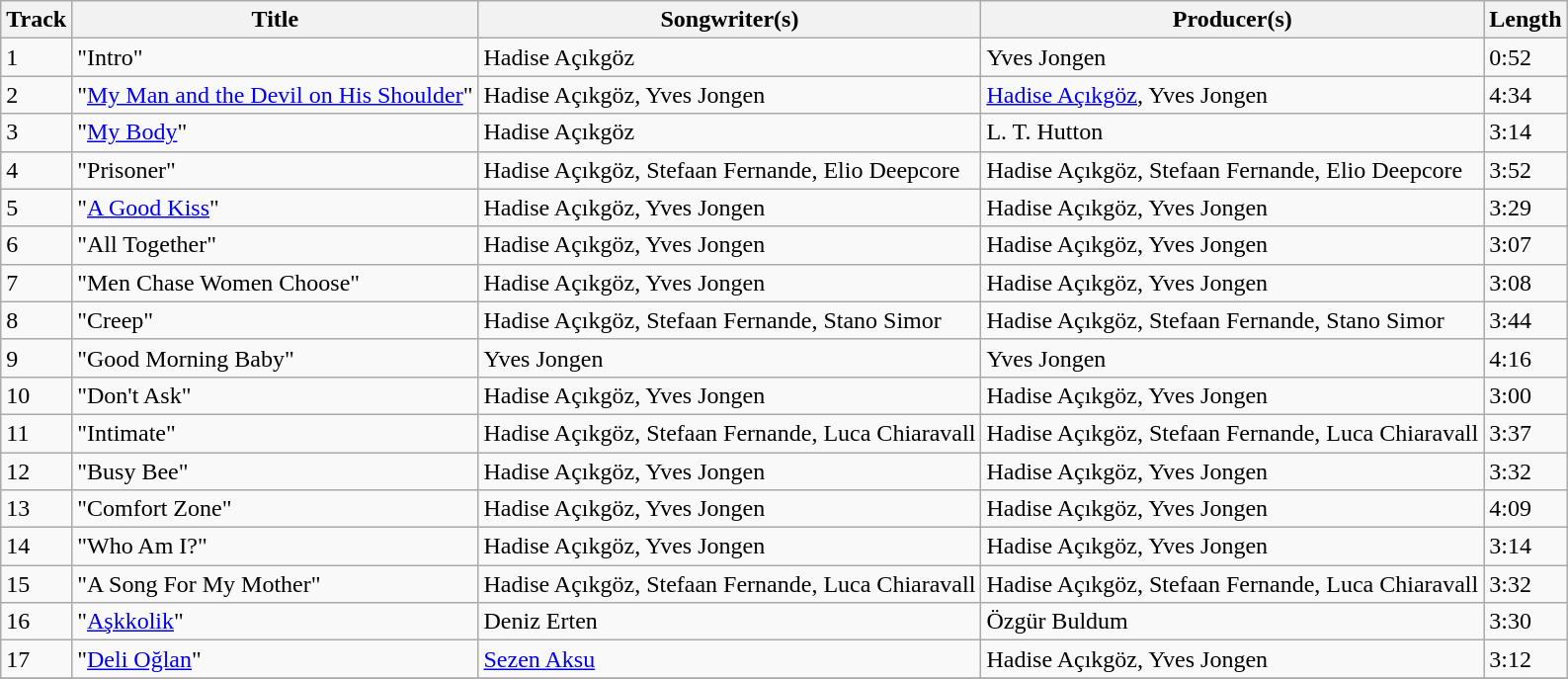<table class="wikitable">
<tr>
<th>Track</th>
<th>Title</th>
<th>Songwriter(s)</th>
<th>Producer(s)</th>
<th>Length</th>
</tr>
<tr>
<td>1</td>
<td>"Intro"</td>
<td>Hadise Açıkgöz</td>
<td>Yves Jongen</td>
<td>0:52</td>
</tr>
<tr>
<td>2</td>
<td>"<a href='#'>My Man and the Devil on His Shoulder</a>"</td>
<td>Hadise Açıkgöz, Yves Jongen</td>
<td><a href='#'>Hadise Açıkgöz</a>, Yves Jongen</td>
<td>4:34</td>
</tr>
<tr>
<td>3</td>
<td>"<a href='#'>My Body</a>"</td>
<td>Hadise Açıkgöz</td>
<td>L. T. Hutton</td>
<td>3:14</td>
</tr>
<tr>
<td>4</td>
<td>"Prisoner"</td>
<td>Hadise Açıkgöz, Stefaan Fernande, Elio Deepcore</td>
<td>Hadise Açıkgöz, Stefaan Fernande, Elio Deepcore</td>
<td>3:52</td>
</tr>
<tr>
<td>5</td>
<td>"<a href='#'>A Good Kiss</a>"</td>
<td>Hadise Açıkgöz, Yves Jongen</td>
<td>Hadise Açıkgöz, Yves Jongen</td>
<td>3:29</td>
</tr>
<tr>
<td>6</td>
<td>"All Together"</td>
<td>Hadise Açıkgöz, Yves Jongen</td>
<td>Hadise Açıkgöz, Yves Jongen</td>
<td>3:07</td>
</tr>
<tr>
<td>7</td>
<td>"Men Chase Women Choose"</td>
<td>Hadise Açıkgöz, Yves Jongen</td>
<td>Hadise Açıkgöz, Yves Jongen</td>
<td>3:08</td>
</tr>
<tr>
<td>8</td>
<td>"Creep"</td>
<td>Hadise Açıkgöz, Stefaan Fernande, Stano Simor</td>
<td>Hadise Açıkgöz, Stefaan Fernande, Stano Simor</td>
<td>3:44</td>
</tr>
<tr>
<td>9</td>
<td>"Good Morning Baby"</td>
<td>Yves Jongen</td>
<td>Yves Jongen</td>
<td>4:16</td>
</tr>
<tr>
<td>10</td>
<td>"Don't Ask"</td>
<td>Hadise Açıkgöz, Yves Jongen</td>
<td>Hadise Açıkgöz, Yves Jongen</td>
<td>3:00</td>
</tr>
<tr>
<td>11</td>
<td>"Intimate"</td>
<td>Hadise Açıkgöz, Stefaan Fernande, Luca Chiaravall</td>
<td>Hadise Açıkgöz, Stefaan Fernande, Luca Chiaravall</td>
<td>3:37</td>
</tr>
<tr>
<td>12</td>
<td>"Busy Bee"</td>
<td>Hadise Açıkgöz, Yves Jongen</td>
<td>Hadise Açıkgöz, Yves Jongen</td>
<td>3:32</td>
</tr>
<tr>
<td>13</td>
<td>"Comfort Zone"</td>
<td>Hadise Açıkgöz, Yves Jongen</td>
<td>Hadise Açıkgöz, Yves Jongen</td>
<td>4:09</td>
</tr>
<tr>
<td>14</td>
<td>"Who Am I?"</td>
<td>Hadise Açıkgöz, Yves Jongen</td>
<td>Hadise Açıkgöz, Yves Jongen</td>
<td>3:14</td>
</tr>
<tr>
<td>15</td>
<td>"A Song For My Mother"</td>
<td>Hadise Açıkgöz, Stefaan Fernande, Luca Chiaravall</td>
<td>Hadise Açıkgöz, Stefaan Fernande, Luca Chiaravall</td>
<td>3:32</td>
</tr>
<tr>
<td>16</td>
<td>"<a href='#'>Aşkkolik</a>"</td>
<td>Deniz Erten</td>
<td>Özgür Buldum</td>
<td>3:30</td>
</tr>
<tr>
<td>17</td>
<td>"<a href='#'>Deli Oğlan</a>"</td>
<td><a href='#'>Sezen Aksu</a></td>
<td>Hadise Açıkgöz, Yves Jongen</td>
<td>3:12</td>
</tr>
<tr>
</tr>
</table>
